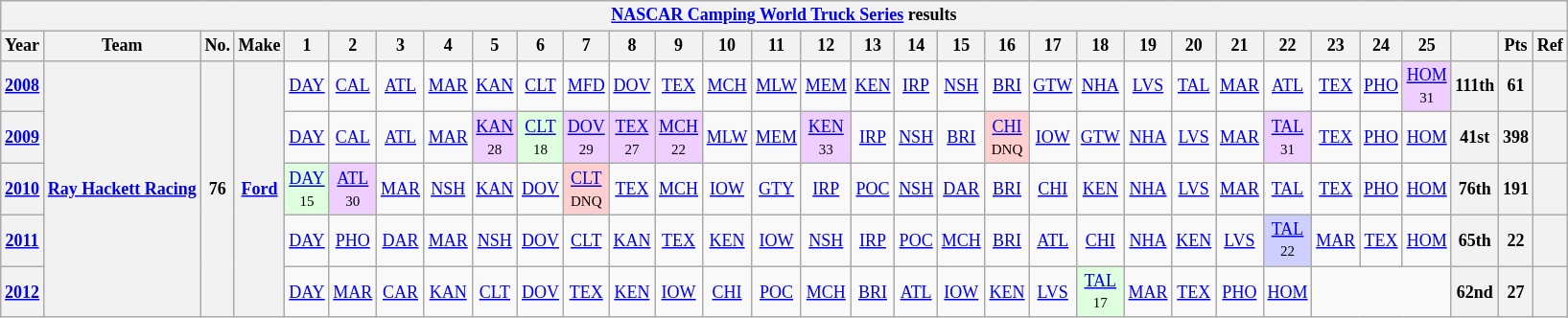<table class="wikitable" style="text-align:center; font-size:75%">
<tr>
<th colspan=45><a href='#'>NASCAR Camping World Truck Series</a> results</th>
</tr>
<tr>
<th>Year</th>
<th>Team</th>
<th>No.</th>
<th>Make</th>
<th>1</th>
<th>2</th>
<th>3</th>
<th>4</th>
<th>5</th>
<th>6</th>
<th>7</th>
<th>8</th>
<th>9</th>
<th>10</th>
<th>11</th>
<th>12</th>
<th>13</th>
<th>14</th>
<th>15</th>
<th>16</th>
<th>17</th>
<th>18</th>
<th>19</th>
<th>20</th>
<th>21</th>
<th>22</th>
<th>23</th>
<th>24</th>
<th>25</th>
<th></th>
<th>Pts</th>
<th>Ref</th>
</tr>
<tr>
<th><a href='#'>2008</a></th>
<th rowspan=5><a href='#'>Ray Hackett Racing</a></th>
<th rowspan=5>76</th>
<th rowspan=5><a href='#'>Ford</a></th>
<td><a href='#'>DAY</a></td>
<td><a href='#'>CAL</a></td>
<td><a href='#'>ATL</a></td>
<td><a href='#'>MAR</a></td>
<td><a href='#'>KAN</a></td>
<td><a href='#'>CLT</a></td>
<td><a href='#'>MFD</a></td>
<td><a href='#'>DOV</a></td>
<td><a href='#'>TEX</a></td>
<td><a href='#'>MCH</a></td>
<td><a href='#'>MLW</a></td>
<td><a href='#'>MEM</a></td>
<td><a href='#'>KEN</a></td>
<td><a href='#'>IRP</a></td>
<td><a href='#'>NSH</a></td>
<td><a href='#'>BRI</a></td>
<td><a href='#'>GTW</a></td>
<td><a href='#'>NHA</a></td>
<td><a href='#'>LVS</a></td>
<td><a href='#'>TAL</a></td>
<td><a href='#'>MAR</a></td>
<td><a href='#'>ATL</a></td>
<td><a href='#'>TEX</a></td>
<td><a href='#'>PHO</a></td>
<td style="background:#EFCFFF;"><a href='#'>HOM</a><br><small>31</small></td>
<th>111th</th>
<th>61</th>
<th></th>
</tr>
<tr>
<th><a href='#'>2009</a></th>
<td><a href='#'>DAY</a></td>
<td><a href='#'>CAL</a></td>
<td><a href='#'>ATL</a></td>
<td><a href='#'>MAR</a></td>
<td style="background:#EFCFFF;"><a href='#'>KAN</a><br><small>28</small></td>
<td style="background:#DFFFDF;"><a href='#'>CLT</a><br><small>18</small></td>
<td style="background:#EFCFFF;"><a href='#'>DOV</a><br><small>29</small></td>
<td style="background:#EFCFFF;"><a href='#'>TEX</a><br><small>27</small></td>
<td style="background:#EFCFFF;"><a href='#'>MCH</a><br><small>22</small></td>
<td><a href='#'>MLW</a></td>
<td><a href='#'>MEM</a></td>
<td style="background:#EFCFFF;"><a href='#'>KEN</a><br><small>33</small></td>
<td><a href='#'>IRP</a></td>
<td><a href='#'>NSH</a></td>
<td><a href='#'>BRI</a></td>
<td style="background:#FFCFCF;"><a href='#'>CHI</a><br><small>DNQ</small></td>
<td><a href='#'>IOW</a></td>
<td><a href='#'>GTW</a></td>
<td><a href='#'>NHA</a></td>
<td><a href='#'>LVS</a></td>
<td><a href='#'>MAR</a></td>
<td style="background:#EFCFFF;"><a href='#'>TAL</a><br><small>31</small></td>
<td><a href='#'>TEX</a></td>
<td><a href='#'>PHO</a></td>
<td><a href='#'>HOM</a></td>
<th>41st</th>
<th>398</th>
<th></th>
</tr>
<tr>
<th><a href='#'>2010</a></th>
<td style="background:#DFFFDF;"><a href='#'>DAY</a><br><small>15</small></td>
<td style="background:#EFCFFF;"><a href='#'>ATL</a><br><small>30</small></td>
<td><a href='#'>MAR</a></td>
<td><a href='#'>NSH</a></td>
<td><a href='#'>KAN</a></td>
<td><a href='#'>DOV</a></td>
<td style="background:#FFCFCF;"><a href='#'>CLT</a><br><small>DNQ</small></td>
<td><a href='#'>TEX</a></td>
<td><a href='#'>MCH</a></td>
<td><a href='#'>IOW</a></td>
<td style="background:#;"><a href='#'>GTY</a></td>
<td><a href='#'>IRP</a></td>
<td><a href='#'>POC</a></td>
<td><a href='#'>NSH</a></td>
<td><a href='#'>DAR</a></td>
<td><a href='#'>BRI</a></td>
<td><a href='#'>CHI</a></td>
<td><a href='#'>KEN</a></td>
<td><a href='#'>NHA</a></td>
<td><a href='#'>LVS</a></td>
<td><a href='#'>MAR</a></td>
<td><a href='#'>TAL</a></td>
<td><a href='#'>TEX</a></td>
<td><a href='#'>PHO</a></td>
<td><a href='#'>HOM</a></td>
<th>76th</th>
<th>191</th>
<th></th>
</tr>
<tr>
<th><a href='#'>2011</a></th>
<td><a href='#'>DAY</a></td>
<td><a href='#'>PHO</a></td>
<td><a href='#'>DAR</a></td>
<td><a href='#'>MAR</a></td>
<td><a href='#'>NSH</a></td>
<td><a href='#'>DOV</a></td>
<td><a href='#'>CLT</a></td>
<td><a href='#'>KAN</a></td>
<td><a href='#'>TEX</a></td>
<td><a href='#'>KEN</a></td>
<td><a href='#'>IOW</a></td>
<td><a href='#'>NSH</a></td>
<td><a href='#'>IRP</a></td>
<td><a href='#'>POC</a></td>
<td><a href='#'>MCH</a></td>
<td><a href='#'>BRI</a></td>
<td><a href='#'>ATL</a></td>
<td><a href='#'>CHI</a></td>
<td><a href='#'>NHA</a></td>
<td><a href='#'>KEN</a></td>
<td><a href='#'>LVS</a></td>
<td style="background:#CFCFFF;"><a href='#'>TAL</a><br><small>22</small></td>
<td><a href='#'>MAR</a></td>
<td><a href='#'>TEX</a></td>
<td><a href='#'>HOM</a></td>
<th>65th</th>
<th>22</th>
<th></th>
</tr>
<tr>
<th><a href='#'>2012</a></th>
<td><a href='#'>DAY</a></td>
<td><a href='#'>MAR</a></td>
<td><a href='#'>CAR</a></td>
<td><a href='#'>KAN</a></td>
<td><a href='#'>CLT</a></td>
<td><a href='#'>DOV</a></td>
<td><a href='#'>TEX</a></td>
<td><a href='#'>KEN</a></td>
<td><a href='#'>IOW</a></td>
<td><a href='#'>CHI</a></td>
<td><a href='#'>POC</a></td>
<td><a href='#'>MCH</a></td>
<td><a href='#'>BRI</a></td>
<td><a href='#'>ATL</a></td>
<td><a href='#'>IOW</a></td>
<td><a href='#'>KEN</a></td>
<td><a href='#'>LVS</a></td>
<td style="background:#DFFFDF;"><a href='#'>TAL</a><br><small>17</small></td>
<td><a href='#'>MAR</a></td>
<td><a href='#'>TEX</a></td>
<td><a href='#'>PHO</a></td>
<td><a href='#'>HOM</a></td>
<td colspan=3></td>
<th>62nd</th>
<th>27</th>
<th></th>
</tr>
</table>
